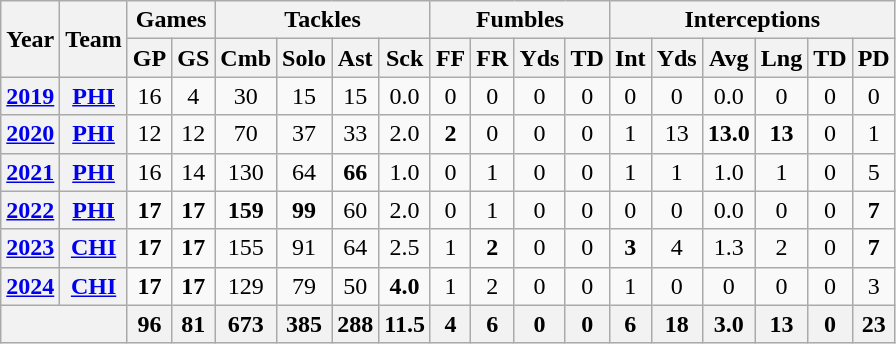<table class="wikitable" style="text-align:center;">
<tr>
<th rowspan="2">Year</th>
<th rowspan="2">Team</th>
<th colspan="2">Games</th>
<th colspan="4">Tackles</th>
<th colspan="4">Fumbles</th>
<th colspan="6">Interceptions</th>
</tr>
<tr>
<th>GP</th>
<th>GS</th>
<th>Cmb</th>
<th>Solo</th>
<th>Ast</th>
<th>Sck</th>
<th>FF</th>
<th>FR</th>
<th>Yds</th>
<th>TD</th>
<th>Int</th>
<th>Yds</th>
<th>Avg</th>
<th>Lng</th>
<th>TD</th>
<th>PD</th>
</tr>
<tr>
<th><a href='#'>2019</a></th>
<th><a href='#'>PHI</a></th>
<td>16</td>
<td>4</td>
<td>30</td>
<td>15</td>
<td>15</td>
<td>0.0</td>
<td>0</td>
<td>0</td>
<td>0</td>
<td>0</td>
<td>0</td>
<td>0</td>
<td>0.0</td>
<td>0</td>
<td>0</td>
<td>0</td>
</tr>
<tr>
<th><a href='#'>2020</a></th>
<th><a href='#'>PHI</a></th>
<td>12</td>
<td>12</td>
<td>70</td>
<td>37</td>
<td>33</td>
<td>2.0</td>
<td><strong>2</strong></td>
<td>0</td>
<td>0</td>
<td>0</td>
<td>1</td>
<td>13</td>
<td><strong>13.0</strong></td>
<td><strong>13</strong></td>
<td>0</td>
<td>1</td>
</tr>
<tr>
<th><a href='#'>2021</a></th>
<th><a href='#'>PHI</a></th>
<td>16</td>
<td>14</td>
<td>130</td>
<td>64</td>
<td><strong>66</strong></td>
<td>1.0</td>
<td>0</td>
<td>1</td>
<td>0</td>
<td>0</td>
<td>1</td>
<td>1</td>
<td>1.0</td>
<td>1</td>
<td>0</td>
<td>5</td>
</tr>
<tr>
<th><a href='#'>2022</a></th>
<th><a href='#'>PHI</a></th>
<td><strong>17</strong></td>
<td><strong>17</strong></td>
<td><strong>159</strong></td>
<td><strong>99</strong></td>
<td>60</td>
<td>2.0</td>
<td>0</td>
<td>1</td>
<td>0</td>
<td>0</td>
<td>0</td>
<td>0</td>
<td>0.0</td>
<td>0</td>
<td>0</td>
<td><strong>7</strong></td>
</tr>
<tr>
<th><a href='#'>2023</a></th>
<th><a href='#'>CHI</a></th>
<td><strong>17</strong></td>
<td><strong>17</strong></td>
<td>155</td>
<td>91</td>
<td>64</td>
<td>2.5</td>
<td>1</td>
<td><strong>2</strong></td>
<td>0</td>
<td>0</td>
<td><strong>3</strong></td>
<td>4</td>
<td>1.3</td>
<td>2</td>
<td>0</td>
<td><strong>7</strong></td>
</tr>
<tr>
<th><a href='#'>2024</a></th>
<th><a href='#'>CHI</a></th>
<td><strong> 17 </strong></td>
<td><strong> 17 </strong></td>
<td>129</td>
<td>79</td>
<td>50</td>
<td><strong> 4.0 </strong></td>
<td>1</td>
<td>2</td>
<td>0</td>
<td>0</td>
<td>1</td>
<td>0</td>
<td>0</td>
<td>0</td>
<td>0</td>
<td>3</td>
</tr>
<tr>
<th colspan="2"></th>
<th>96</th>
<th>81</th>
<th>673</th>
<th>385</th>
<th>288</th>
<th>11.5</th>
<th>4</th>
<th>6</th>
<th>0</th>
<th>0</th>
<th>6</th>
<th>18</th>
<th>3.0</th>
<th>13</th>
<th>0</th>
<th>23</th>
</tr>
</table>
